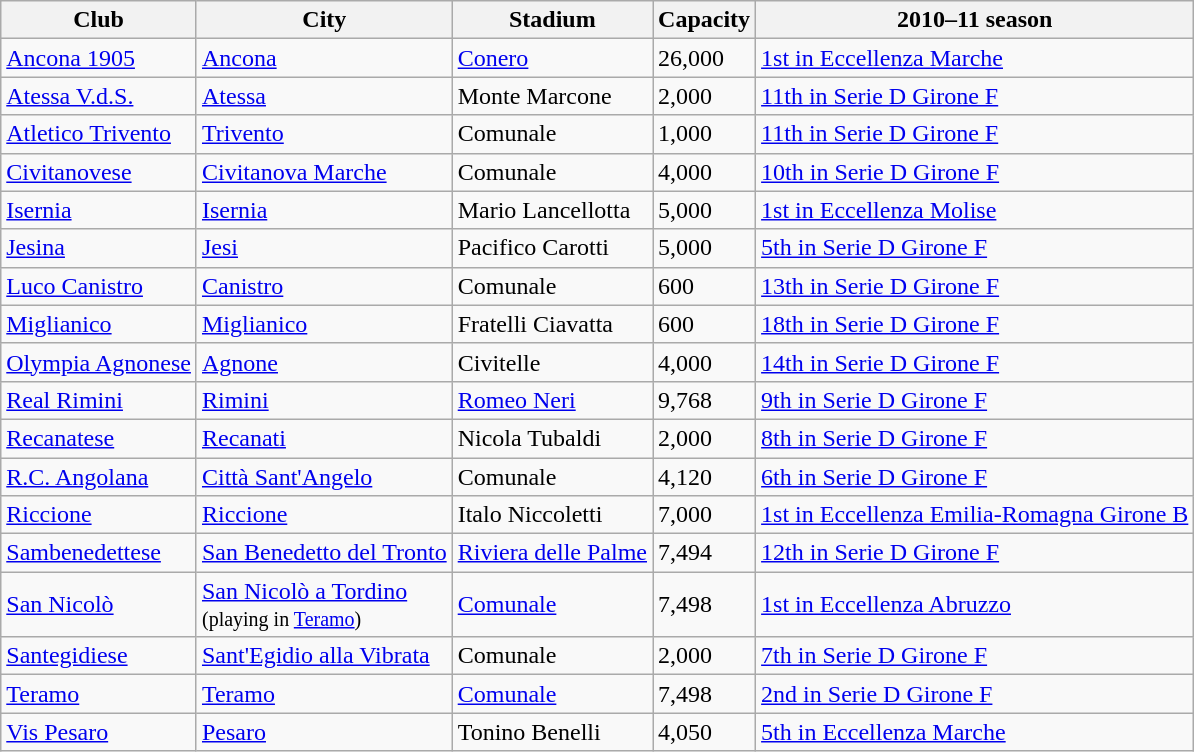<table class="wikitable sortable">
<tr>
<th>Club</th>
<th>City</th>
<th>Stadium</th>
<th>Capacity</th>
<th>2010–11 season</th>
</tr>
<tr>
<td><a href='#'>Ancona 1905</a></td>
<td><a href='#'>Ancona</a></td>
<td><a href='#'>Conero</a></td>
<td>26,000</td>
<td><a href='#'>1st in Eccellenza Marche</a></td>
</tr>
<tr>
<td><a href='#'>Atessa V.d.S.</a></td>
<td><a href='#'>Atessa</a></td>
<td>Monte Marcone</td>
<td>2,000</td>
<td><a href='#'>11th in Serie D Girone F</a></td>
</tr>
<tr>
<td><a href='#'>Atletico Trivento</a></td>
<td><a href='#'>Trivento</a></td>
<td>Comunale</td>
<td>1,000</td>
<td><a href='#'>11th in Serie D Girone F</a></td>
</tr>
<tr>
<td><a href='#'>Civitanovese</a></td>
<td><a href='#'>Civitanova Marche</a></td>
<td>Comunale</td>
<td>4,000</td>
<td><a href='#'>10th in Serie D Girone F</a></td>
</tr>
<tr>
<td><a href='#'>Isernia</a></td>
<td><a href='#'>Isernia</a></td>
<td>Mario Lancellotta</td>
<td>5,000</td>
<td><a href='#'>1st in Eccellenza Molise</a></td>
</tr>
<tr>
<td><a href='#'>Jesina</a></td>
<td><a href='#'>Jesi</a></td>
<td>Pacifico Carotti</td>
<td>5,000</td>
<td><a href='#'>5th in Serie D Girone F</a></td>
</tr>
<tr>
<td><a href='#'>Luco Canistro</a></td>
<td><a href='#'>Canistro</a></td>
<td>Comunale</td>
<td>600</td>
<td><a href='#'>13th in Serie D Girone F</a></td>
</tr>
<tr>
<td><a href='#'>Miglianico</a></td>
<td><a href='#'>Miglianico</a></td>
<td>Fratelli Ciavatta</td>
<td>600</td>
<td><a href='#'>18th in Serie D Girone F</a></td>
</tr>
<tr>
<td><a href='#'>Olympia Agnonese</a></td>
<td><a href='#'>Agnone</a></td>
<td>Civitelle</td>
<td>4,000</td>
<td><a href='#'>14th in Serie D Girone F</a></td>
</tr>
<tr>
<td><a href='#'>Real Rimini</a></td>
<td><a href='#'>Rimini</a></td>
<td><a href='#'>Romeo Neri</a></td>
<td>9,768</td>
<td><a href='#'>9th in Serie D Girone F</a></td>
</tr>
<tr>
<td><a href='#'>Recanatese</a></td>
<td><a href='#'>Recanati</a></td>
<td>Nicola Tubaldi</td>
<td>2,000</td>
<td><a href='#'>8th in Serie D Girone F</a></td>
</tr>
<tr>
<td><a href='#'>R.C. Angolana</a></td>
<td><a href='#'>Città Sant'Angelo</a></td>
<td>Comunale</td>
<td>4,120</td>
<td><a href='#'>6th in Serie D Girone F</a></td>
</tr>
<tr>
<td><a href='#'>Riccione</a></td>
<td><a href='#'>Riccione</a></td>
<td>Italo Niccoletti</td>
<td>7,000</td>
<td><a href='#'>1st in Eccellenza Emilia-Romagna Girone B</a></td>
</tr>
<tr>
<td><a href='#'>Sambenedettese</a></td>
<td><a href='#'>San Benedetto del Tronto</a></td>
<td><a href='#'>Riviera delle Palme</a></td>
<td>7,494</td>
<td><a href='#'>12th in Serie D Girone F</a></td>
</tr>
<tr>
<td><a href='#'>San Nicolò</a></td>
<td><a href='#'>San Nicolò a Tordino</a><br><small>(playing in <a href='#'>Teramo</a>)</small></td>
<td><a href='#'>Comunale</a></td>
<td>7,498</td>
<td><a href='#'>1st in Eccellenza Abruzzo</a></td>
</tr>
<tr>
<td><a href='#'>Santegidiese</a></td>
<td><a href='#'>Sant'Egidio alla Vibrata</a></td>
<td>Comunale</td>
<td>2,000</td>
<td><a href='#'>7th in Serie D Girone F</a></td>
</tr>
<tr>
<td><a href='#'>Teramo</a></td>
<td><a href='#'>Teramo</a></td>
<td><a href='#'>Comunale</a></td>
<td>7,498</td>
<td><a href='#'>2nd in Serie D Girone F</a></td>
</tr>
<tr>
<td><a href='#'>Vis Pesaro</a></td>
<td><a href='#'>Pesaro</a></td>
<td>Tonino Benelli</td>
<td>4,050</td>
<td><a href='#'>5th in Eccellenza Marche</a></td>
</tr>
</table>
